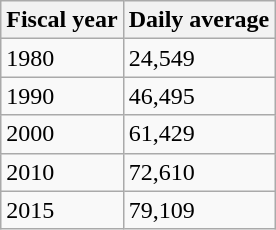<table class="wikitable">
<tr>
<th>Fiscal year</th>
<th>Daily average</th>
</tr>
<tr>
<td>1980</td>
<td>24,549</td>
</tr>
<tr>
<td>1990</td>
<td>46,495</td>
</tr>
<tr>
<td>2000</td>
<td>61,429</td>
</tr>
<tr>
<td>2010</td>
<td>72,610</td>
</tr>
<tr>
<td>2015</td>
<td>79,109</td>
</tr>
</table>
